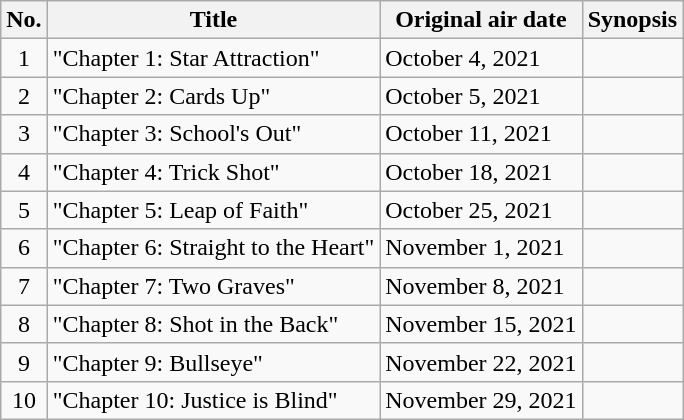<table class="wikitable">
<tr>
<th>No.</th>
<th>Title</th>
<th>Original air date</th>
<th>Synopsis</th>
</tr>
<tr>
<td align=center>1</td>
<td>"Chapter 1: Star Attraction"</td>
<td>October 4, 2021</td>
<td></td>
</tr>
<tr>
<td align=center>2</td>
<td>"Chapter 2: Cards Up"</td>
<td>October 5, 2021</td>
<td></td>
</tr>
<tr>
<td align=center>3</td>
<td>"Chapter 3: School's Out"</td>
<td>October 11, 2021</td>
<td></td>
</tr>
<tr>
<td align=center>4</td>
<td>"Chapter 4: Trick Shot"</td>
<td>October 18, 2021</td>
<td></td>
</tr>
<tr>
<td align=center>5</td>
<td>"Chapter 5: Leap of Faith"</td>
<td>October 25, 2021</td>
<td></td>
</tr>
<tr>
<td align=center>6</td>
<td>"Chapter 6: Straight to the Heart"</td>
<td>November 1, 2021</td>
<td></td>
</tr>
<tr>
<td align=center>7</td>
<td>"Chapter 7: Two Graves"</td>
<td>November 8, 2021</td>
<td></td>
</tr>
<tr>
<td align=center>8</td>
<td>"Chapter 8: Shot in the Back"</td>
<td>November 15, 2021</td>
<td></td>
</tr>
<tr>
<td align=center>9</td>
<td>"Chapter 9: Bullseye"</td>
<td>November 22, 2021</td>
<td></td>
</tr>
<tr>
<td align=center>10</td>
<td>"Chapter 10: Justice is Blind"</td>
<td>November 29, 2021</td>
<td></td>
</tr>
</table>
